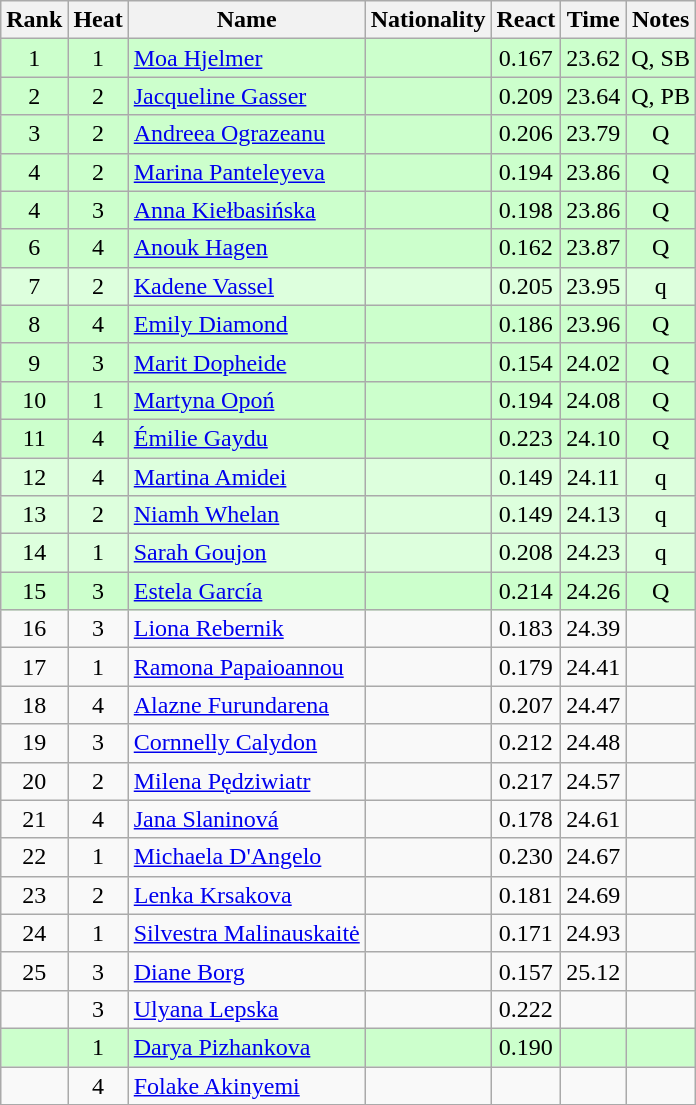<table class="wikitable sortable" style="text-align:center">
<tr>
<th>Rank</th>
<th>Heat</th>
<th>Name</th>
<th>Nationality</th>
<th>React</th>
<th>Time</th>
<th>Notes</th>
</tr>
<tr bgcolor=ccffcc>
<td>1</td>
<td>1</td>
<td align="left"><a href='#'>Moa Hjelmer</a></td>
<td align=left></td>
<td>0.167</td>
<td>23.62</td>
<td>Q, SB</td>
</tr>
<tr bgcolor=ccffcc>
<td>2</td>
<td>2</td>
<td align="left"><a href='#'>Jacqueline Gasser</a></td>
<td align=left></td>
<td>0.209</td>
<td>23.64</td>
<td>Q, PB</td>
</tr>
<tr bgcolor=ccffcc>
<td>3</td>
<td>2</td>
<td align="left"><a href='#'>Andreea Ograzeanu</a></td>
<td align=left></td>
<td>0.206</td>
<td>23.79</td>
<td>Q</td>
</tr>
<tr bgcolor=ccffcc>
<td>4</td>
<td>2</td>
<td align="left"><a href='#'>Marina Panteleyeva</a></td>
<td align=left></td>
<td>0.194</td>
<td>23.86</td>
<td>Q</td>
</tr>
<tr bgcolor=ccffcc>
<td>4</td>
<td>3</td>
<td align="left"><a href='#'>Anna Kiełbasińska</a></td>
<td align=left></td>
<td>0.198</td>
<td>23.86</td>
<td>Q</td>
</tr>
<tr bgcolor=ccffcc>
<td>6</td>
<td>4</td>
<td align="left"><a href='#'>Anouk Hagen</a></td>
<td align=left></td>
<td>0.162</td>
<td>23.87</td>
<td>Q</td>
</tr>
<tr bgcolor=ddffdd>
<td>7</td>
<td>2</td>
<td align="left"><a href='#'>Kadene Vassel</a></td>
<td align=left></td>
<td>0.205</td>
<td>23.95</td>
<td>q</td>
</tr>
<tr bgcolor=ccffcc>
<td>8</td>
<td>4</td>
<td align="left"><a href='#'>Emily Diamond</a></td>
<td align=left></td>
<td>0.186</td>
<td>23.96</td>
<td>Q</td>
</tr>
<tr bgcolor=ccffcc>
<td>9</td>
<td>3</td>
<td align="left"><a href='#'>Marit Dopheide</a></td>
<td align=left></td>
<td>0.154</td>
<td>24.02</td>
<td>Q</td>
</tr>
<tr bgcolor=ccffcc>
<td>10</td>
<td>1</td>
<td align="left"><a href='#'>Martyna Opoń</a></td>
<td align=left></td>
<td>0.194</td>
<td>24.08</td>
<td>Q</td>
</tr>
<tr bgcolor=ccffcc>
<td>11</td>
<td>4</td>
<td align="left"><a href='#'>Émilie Gaydu</a></td>
<td align=left></td>
<td>0.223</td>
<td>24.10</td>
<td>Q</td>
</tr>
<tr bgcolor=ddffdd>
<td>12</td>
<td>4</td>
<td align="left"><a href='#'>Martina Amidei</a></td>
<td align=left></td>
<td>0.149</td>
<td>24.11</td>
<td>q</td>
</tr>
<tr bgcolor=ddffdd>
<td>13</td>
<td>2</td>
<td align="left"><a href='#'>Niamh Whelan</a></td>
<td align=left></td>
<td>0.149</td>
<td>24.13</td>
<td>q</td>
</tr>
<tr bgcolor=ddffdd>
<td>14</td>
<td>1</td>
<td align="left"><a href='#'>Sarah Goujon</a></td>
<td align=left></td>
<td>0.208</td>
<td>24.23</td>
<td>q</td>
</tr>
<tr bgcolor=ccffcc>
<td>15</td>
<td>3</td>
<td align="left"><a href='#'>Estela García</a></td>
<td align=left></td>
<td>0.214</td>
<td>24.26</td>
<td>Q</td>
</tr>
<tr>
<td>16</td>
<td>3</td>
<td align="left"><a href='#'>Liona Rebernik</a></td>
<td align=left></td>
<td>0.183</td>
<td>24.39</td>
<td></td>
</tr>
<tr>
<td>17</td>
<td>1</td>
<td align="left"><a href='#'>Ramona Papaioannou</a></td>
<td align=left></td>
<td>0.179</td>
<td>24.41</td>
<td></td>
</tr>
<tr>
<td>18</td>
<td>4</td>
<td align="left"><a href='#'>Alazne Furundarena</a></td>
<td align=left></td>
<td>0.207</td>
<td>24.47</td>
<td></td>
</tr>
<tr>
<td>19</td>
<td>3</td>
<td align="left"><a href='#'>Cornnelly Calydon</a></td>
<td align=left></td>
<td>0.212</td>
<td>24.48</td>
<td></td>
</tr>
<tr>
<td>20</td>
<td>2</td>
<td align="left"><a href='#'>Milena Pędziwiatr</a></td>
<td align=left></td>
<td>0.217</td>
<td>24.57</td>
<td></td>
</tr>
<tr>
<td>21</td>
<td>4</td>
<td align="left"><a href='#'>Jana Slaninová</a></td>
<td align=left></td>
<td>0.178</td>
<td>24.61</td>
<td></td>
</tr>
<tr>
<td>22</td>
<td>1</td>
<td align="left"><a href='#'>Michaela D'Angelo</a></td>
<td align=left></td>
<td>0.230</td>
<td>24.67</td>
<td></td>
</tr>
<tr>
<td>23</td>
<td>2</td>
<td align="left"><a href='#'>Lenka Krsakova</a></td>
<td align=left></td>
<td>0.181</td>
<td>24.69</td>
<td></td>
</tr>
<tr>
<td>24</td>
<td>1</td>
<td align="left"><a href='#'>Silvestra Malinauskaitė</a></td>
<td align=left></td>
<td>0.171</td>
<td>24.93</td>
<td></td>
</tr>
<tr>
<td>25</td>
<td>3</td>
<td align="left"><a href='#'>Diane Borg</a></td>
<td align=left></td>
<td>0.157</td>
<td>25.12</td>
<td></td>
</tr>
<tr>
<td></td>
<td>3</td>
<td align="left"><a href='#'>Ulyana Lepska</a></td>
<td align=left></td>
<td>0.222</td>
<td></td>
<td></td>
</tr>
<tr bgcolor=ccffcc>
<td></td>
<td>1</td>
<td align="left"><a href='#'>Darya Pizhankova</a></td>
<td align=left></td>
<td>0.190</td>
<td></td>
<td></td>
</tr>
<tr>
<td></td>
<td>4</td>
<td align="left"><a href='#'>Folake Akinyemi</a></td>
<td align=left></td>
<td></td>
<td></td>
<td></td>
</tr>
</table>
